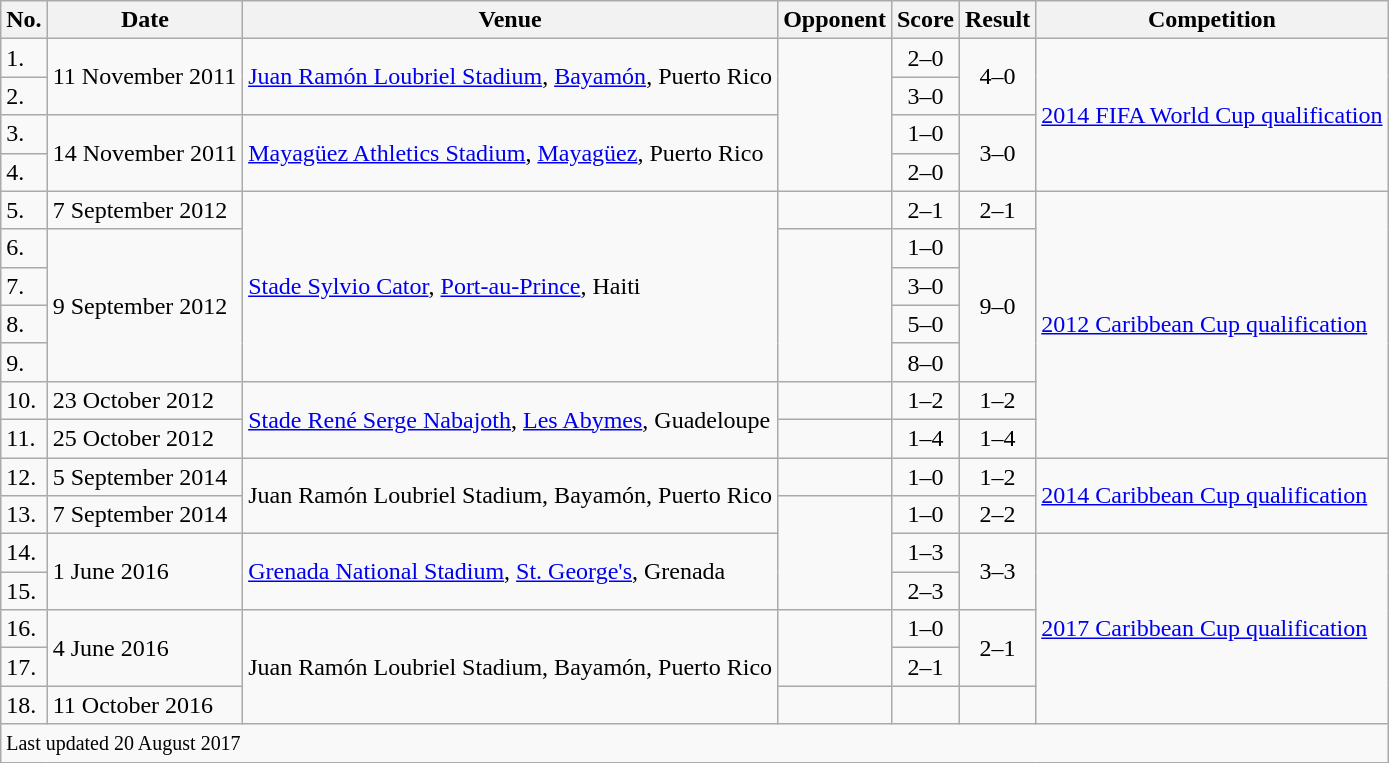<table class="wikitable sortable" style="font-size:100%">
<tr>
<th>No.</th>
<th>Date</th>
<th>Venue</th>
<th>Opponent</th>
<th>Score</th>
<th>Result</th>
<th>Competition</th>
</tr>
<tr>
<td>1.</td>
<td rowspan=2>11 November 2011</td>
<td rowspan=2><a href='#'>Juan Ramón Loubriel Stadium</a>, <a href='#'>Bayamón</a>, Puerto Rico</td>
<td rowspan=4></td>
<td align="center">2–0</td>
<td rowspan=2 style="text-align:center;">4–0</td>
<td rowspan=4><a href='#'>2014 FIFA World Cup qualification</a></td>
</tr>
<tr>
<td>2.</td>
<td align="center">3–0</td>
</tr>
<tr>
<td>3.</td>
<td rowspan=2>14 November 2011</td>
<td rowspan=2><a href='#'>Mayagüez Athletics Stadium</a>, <a href='#'>Mayagüez</a>, Puerto Rico</td>
<td align="center">1–0</td>
<td rowspan=2 style="text-align:center;">3–0</td>
</tr>
<tr>
<td>4.</td>
<td align="center">2–0</td>
</tr>
<tr>
<td>5.</td>
<td>7 September 2012</td>
<td rowspan=5><a href='#'>Stade Sylvio Cator</a>, <a href='#'>Port-au-Prince</a>, Haiti</td>
<td></td>
<td align="center">2–1</td>
<td align="center">2–1</td>
<td rowspan=7><a href='#'>2012 Caribbean Cup qualification</a></td>
</tr>
<tr>
<td>6.</td>
<td rowspan=4>9 September 2012</td>
<td rowspan=4></td>
<td align="center">1–0</td>
<td rowspan=4 style="text-align:center;">9–0</td>
</tr>
<tr>
<td>7.</td>
<td align="center">3–0</td>
</tr>
<tr>
<td>8.</td>
<td align="center">5–0</td>
</tr>
<tr>
<td>9.</td>
<td align="center">8–0</td>
</tr>
<tr>
<td>10.</td>
<td>23 October 2012</td>
<td rowspan=2><a href='#'>Stade René Serge Nabajoth</a>, <a href='#'>Les Abymes</a>, Guadeloupe</td>
<td></td>
<td align="center">1–2</td>
<td align="center">1–2</td>
</tr>
<tr>
<td>11.</td>
<td>25 October 2012</td>
<td></td>
<td align="center">1–4</td>
<td align="center">1–4</td>
</tr>
<tr>
<td>12.</td>
<td>5 September 2014</td>
<td rowspan=2>Juan Ramón Loubriel Stadium, Bayamón, Puerto Rico</td>
<td></td>
<td align="center">1–0</td>
<td align="center">1–2</td>
<td rowspan=2><a href='#'>2014 Caribbean Cup qualification</a></td>
</tr>
<tr>
<td>13.</td>
<td>7 September 2014</td>
<td rowspan=3></td>
<td align="center">1–0</td>
<td align="center">2–2</td>
</tr>
<tr>
<td>14.</td>
<td rowspan=2>1 June 2016</td>
<td rowspan=2><a href='#'>Grenada National Stadium</a>, <a href='#'>St. George's</a>, Grenada</td>
<td align="center">1–3</td>
<td rowspan=2 style="text-align:center;">3–3</td>
<td rowspan=5><a href='#'>2017 Caribbean Cup qualification</a></td>
</tr>
<tr>
<td>15.</td>
<td align="center">2–3</td>
</tr>
<tr>
<td>16.</td>
<td rowspan=2>4 June 2016</td>
<td rowspan=3>Juan Ramón Loubriel Stadium, Bayamón, Puerto Rico</td>
<td rowspan=2></td>
<td align="center">1–0</td>
<td rowspan=2 style="text-align:center;">2–1</td>
</tr>
<tr>
<td>17.</td>
<td align="center">2–1</td>
</tr>
<tr>
<td>18.</td>
<td>11 October 2016</td>
<td></td>
<td></td>
<td></td>
</tr>
<tr>
<td colspan="12"><small>Last updated 20 August 2017</small></td>
</tr>
</table>
